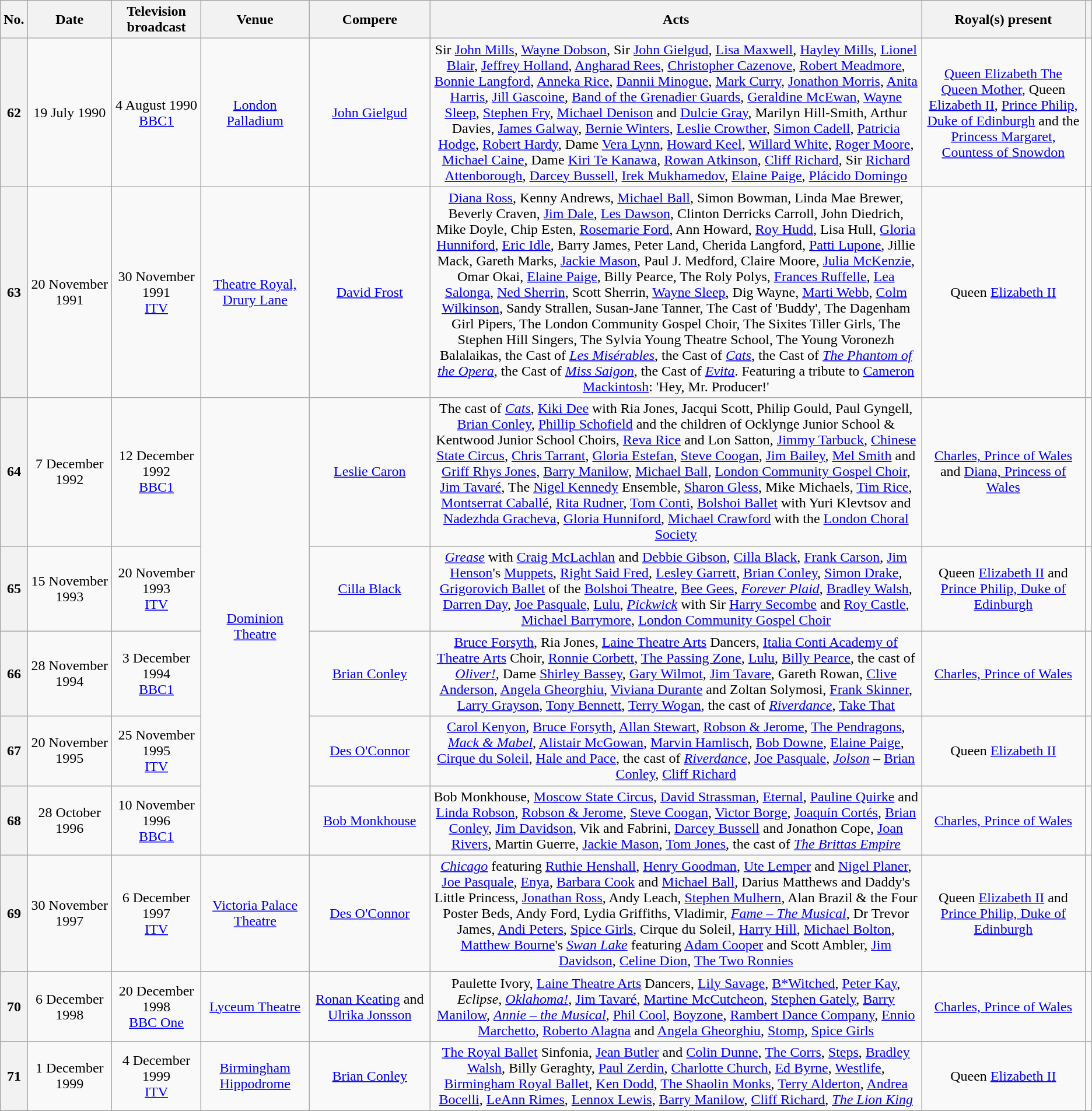<table class="wikitable" border="1" style="text-align:center">
<tr>
<th>No.</th>
<th>Date</th>
<th>Television broadcast</th>
<th>Venue</th>
<th>Compere</th>
<th width=45%>Acts</th>
<th width=15%>Royal(s) present</th>
<th></th>
</tr>
<tr>
<th>62</th>
<td>19 July 1990</td>
<td>4 August 1990<br><a href='#'>BBC1</a></td>
<td><a href='#'>London Palladium</a></td>
<td><a href='#'>John Gielgud</a></td>
<td>Sir <a href='#'>John Mills</a>, <a href='#'>Wayne Dobson</a>, Sir <a href='#'>John Gielgud</a>, <a href='#'>Lisa Maxwell</a>, <a href='#'>Hayley Mills</a>, <a href='#'>Lionel Blair</a>, <a href='#'>Jeffrey Holland</a>, <a href='#'>Angharad Rees</a>, <a href='#'>Christopher Cazenove</a>, <a href='#'>Robert Meadmore</a>, <a href='#'>Bonnie Langford</a>, <a href='#'>Anneka Rice</a>, <a href='#'>Dannii Minogue</a>, <a href='#'>Mark Curry</a>, <a href='#'>Jonathon Morris</a>, <a href='#'>Anita Harris</a>, <a href='#'>Jill Gascoine</a>, <a href='#'>Band of the Grenadier Guards</a>, <a href='#'>Geraldine McEwan</a>, <a href='#'>Wayne Sleep</a>, <a href='#'>Stephen Fry</a>, <a href='#'>Michael Denison</a> and <a href='#'>Dulcie Gray</a>, Marilyn Hill-Smith, Arthur Davies, <a href='#'>James Galway</a>, <a href='#'>Bernie Winters</a>, <a href='#'>Leslie Crowther</a>, <a href='#'>Simon Cadell</a>, <a href='#'>Patricia Hodge</a>, <a href='#'>Robert Hardy</a>, Dame <a href='#'>Vera Lynn</a>, <a href='#'>Howard Keel</a>, <a href='#'>Willard White</a>, <a href='#'>Roger Moore</a>, <a href='#'>Michael Caine</a>, Dame <a href='#'>Kiri Te Kanawa</a>, <a href='#'>Rowan Atkinson</a>, <a href='#'>Cliff Richard</a>, Sir <a href='#'>Richard Attenborough</a>, <a href='#'>Darcey Bussell</a>, <a href='#'>Irek Mukhamedov</a>, <a href='#'>Elaine Paige</a>, <a href='#'>Plácido Domingo</a></td>
<td><a href='#'>Queen Elizabeth The Queen Mother</a>, Queen <a href='#'>Elizabeth II</a>, <a href='#'>Prince Philip, Duke of Edinburgh</a> and the <a href='#'>Princess Margaret, Countess of Snowdon</a></td>
<td></td>
</tr>
<tr>
<th>63</th>
<td>20 November 1991</td>
<td>30 November 1991<br><a href='#'>ITV</a></td>
<td><a href='#'>Theatre Royal, Drury Lane</a></td>
<td><a href='#'>David Frost</a></td>
<td><a href='#'>Diana Ross</a>, Kenny Andrews, <a href='#'>Michael Ball</a>, Simon Bowman, Linda Mae Brewer, Beverly Craven, <a href='#'>Jim Dale</a>, <a href='#'>Les Dawson</a>, Clinton Derricks Carroll, John Diedrich, Mike Doyle, Chip Esten, <a href='#'>Rosemarie Ford</a>, Ann Howard, <a href='#'>Roy Hudd</a>, Lisa Hull, <a href='#'>Gloria Hunniford</a>, <a href='#'>Eric Idle</a>, Barry James, Peter Land, Cherida Langford, <a href='#'>Patti Lupone</a>, Jillie Mack, Gareth Marks, <a href='#'>Jackie Mason</a>, Paul J. Medford, Claire Moore, <a href='#'>Julia McKenzie</a>, Omar Okai, <a href='#'>Elaine Paige</a>, Billy Pearce, The Roly Polys, <a href='#'>Frances Ruffelle</a>, <a href='#'>Lea Salonga</a>, <a href='#'>Ned Sherrin</a>, Scott Sherrin, <a href='#'>Wayne Sleep</a>, Dig Wayne, <a href='#'>Marti Webb</a>, <a href='#'>Colm Wilkinson</a>, Sandy Strallen, Susan-Jane Tanner, The Cast of 'Buddy', The Dagenham Girl Pipers, The London Community Gospel Choir, The Sixites Tiller Girls, The Stephen Hill Singers, The Sylvia Young Theatre School, The Young Voronezh Balalaikas, the Cast of <em><a href='#'>Les Misérables</a></em>, the Cast of <em><a href='#'>Cats</a></em>, the Cast of <em><a href='#'>The Phantom of the Opera</a></em>, the Cast of <em><a href='#'>Miss Saigon</a></em>, the Cast of <em><a href='#'>Evita</a></em>. Featuring a tribute to <a href='#'>Cameron Mackintosh</a>: 'Hey, Mr. Producer!'</td>
<td>Queen <a href='#'>Elizabeth II</a></td>
<td></td>
</tr>
<tr>
<th>64</th>
<td>7 December 1992</td>
<td>12 December 1992<br><a href='#'>BBC1</a></td>
<td rowspan="5"><a href='#'>Dominion Theatre</a></td>
<td><a href='#'>Leslie Caron</a></td>
<td>The cast of <em><a href='#'>Cats</a></em>, <a href='#'>Kiki Dee</a> with Ria Jones, Jacqui Scott, Philip Gould, Paul Gyngell, <a href='#'>Brian Conley</a>, <a href='#'>Phillip Schofield</a> and the children of Ocklynge Junior School & Kentwood Junior School Choirs, <a href='#'>Reva Rice</a> and Lon Satton, <a href='#'>Jimmy Tarbuck</a>, <a href='#'>Chinese State Circus</a>, <a href='#'>Chris Tarrant</a>, <a href='#'>Gloria Estefan</a>, <a href='#'>Steve Coogan</a>, <a href='#'>Jim Bailey</a>, <a href='#'>Mel Smith</a> and <a href='#'>Griff Rhys Jones</a>, <a href='#'>Barry Manilow</a>, <a href='#'>Michael Ball</a>, <a href='#'>London Community Gospel Choir</a>, <a href='#'>Jim Tavaré</a>, The <a href='#'>Nigel Kennedy</a> Ensemble, <a href='#'>Sharon Gless</a>, Mike Michaels, <a href='#'>Tim Rice</a>, <a href='#'>Montserrat Caballé</a>, <a href='#'>Rita Rudner</a>, <a href='#'>Tom Conti</a>, <a href='#'>Bolshoi Ballet</a> with Yuri Klevtsov and <a href='#'>Nadezhda Gracheva</a>, <a href='#'>Gloria Hunniford</a>, <a href='#'>Michael Crawford</a> with the <a href='#'>London Choral Society</a></td>
<td><a href='#'>Charles, Prince of Wales</a> and <a href='#'>Diana, Princess of Wales</a></td>
<td></td>
</tr>
<tr>
<th>65</th>
<td>15 November 1993</td>
<td>20 November 1993<br><a href='#'>ITV</a></td>
<td><a href='#'>Cilla Black</a></td>
<td><em><a href='#'>Grease</a></em> with <a href='#'>Craig McLachlan</a> and <a href='#'>Debbie Gibson</a>, <a href='#'>Cilla Black</a>, <a href='#'>Frank Carson</a>, <a href='#'>Jim Henson</a>'s <a href='#'>Muppets</a>, <a href='#'>Right Said Fred</a>, <a href='#'>Lesley Garrett</a>, <a href='#'>Brian Conley</a>, <a href='#'>Simon Drake</a>, <a href='#'>Grigorovich Ballet</a> of the <a href='#'>Bolshoi Theatre</a>, <a href='#'>Bee Gees</a>, <em><a href='#'>Forever Plaid</a></em>, <a href='#'>Bradley Walsh</a>, <a href='#'>Darren Day</a>, <a href='#'>Joe Pasquale</a>, <a href='#'>Lulu</a>, <em><a href='#'>Pickwick</a></em> with Sir <a href='#'>Harry Secombe</a> and <a href='#'>Roy Castle</a>, <a href='#'>Michael Barrymore</a>, <a href='#'>London Community Gospel Choir</a></td>
<td>Queen <a href='#'>Elizabeth II</a> and <a href='#'>Prince Philip, Duke of Edinburgh</a></td>
<td></td>
</tr>
<tr>
<th>66</th>
<td>28 November 1994</td>
<td>3 December 1994<br><a href='#'>BBC1</a></td>
<td><a href='#'>Brian Conley</a></td>
<td><a href='#'>Bruce Forsyth</a>, Ria Jones, <a href='#'>Laine Theatre Arts</a> Dancers, <a href='#'>Italia Conti Academy of Theatre Arts</a> Choir, <a href='#'>Ronnie Corbett</a>, <a href='#'>The Passing Zone</a>, <a href='#'>Lulu</a>, <a href='#'>Billy Pearce</a>, the cast of <em><a href='#'>Oliver!</a></em>, Dame <a href='#'>Shirley Bassey</a>, <a href='#'>Gary Wilmot</a>, <a href='#'>Jim Tavare</a>, Gareth Rowan, <a href='#'>Clive Anderson</a>, <a href='#'>Angela Gheorghiu</a>, <a href='#'>Viviana Durante</a> and Zoltan Solymosi, <a href='#'>Frank Skinner</a>, <a href='#'>Larry Grayson</a>, <a href='#'>Tony Bennett</a>, <a href='#'>Terry Wogan</a>, the cast of <em><a href='#'>Riverdance</a></em>, <a href='#'>Take That</a></td>
<td><a href='#'>Charles, Prince of Wales</a></td>
<td></td>
</tr>
<tr>
<th>67</th>
<td>20 November 1995</td>
<td>25 November 1995<br><a href='#'>ITV</a></td>
<td><a href='#'>Des O'Connor</a></td>
<td><a href='#'>Carol Kenyon</a>, <a href='#'>Bruce Forsyth</a>, <a href='#'>Allan Stewart</a>, <a href='#'>Robson & Jerome</a>, <a href='#'>The Pendragons</a>, <em><a href='#'>Mack & Mabel</a></em>, <a href='#'>Alistair McGowan</a>, <a href='#'>Marvin Hamlisch</a>, <a href='#'>Bob Downe</a>, <a href='#'>Elaine Paige</a>, <a href='#'>Cirque du Soleil</a>, <a href='#'>Hale and Pace</a>, the cast of <em><a href='#'>Riverdance</a></em>, <a href='#'>Joe Pasquale</a>, <em><a href='#'>Jolson</a></em> – <a href='#'>Brian Conley</a>, <a href='#'>Cliff Richard</a></td>
<td>Queen <a href='#'>Elizabeth II</a></td>
<td></td>
</tr>
<tr>
<th>68</th>
<td>28 October 1996</td>
<td>10 November 1996<br><a href='#'>BBC1</a></td>
<td><a href='#'>Bob Monkhouse</a></td>
<td>Bob Monkhouse, <a href='#'>Moscow State Circus</a>, <a href='#'>David Strassman</a>, <a href='#'>Eternal</a>, <a href='#'>Pauline Quirke</a> and <a href='#'>Linda Robson</a>, <a href='#'>Robson & Jerome</a>, <a href='#'>Steve Coogan</a>, <a href='#'>Victor Borge</a>, <a href='#'>Joaquín Cortés</a>, <a href='#'>Brian Conley</a>, <a href='#'>Jim Davidson</a>, Vik and Fabrini, <a href='#'>Darcey Bussell</a> and Jonathon Cope, <a href='#'>Joan Rivers</a>, Martin Guerre, <a href='#'>Jackie Mason</a>, <a href='#'>Tom Jones</a>, the cast of <em><a href='#'>The Brittas Empire</a></em></td>
<td><a href='#'>Charles, Prince of Wales</a></td>
<td></td>
</tr>
<tr>
<th>69</th>
<td>30 November 1997</td>
<td>6 December 1997<br><a href='#'>ITV</a></td>
<td><a href='#'>Victoria Palace Theatre</a></td>
<td><a href='#'>Des O'Connor</a></td>
<td><em><a href='#'>Chicago</a></em> featuring <a href='#'>Ruthie Henshall</a>, <a href='#'>Henry Goodman</a>, <a href='#'>Ute Lemper</a> and <a href='#'>Nigel Planer</a>, <a href='#'>Joe Pasquale</a>, <a href='#'>Enya</a>, <a href='#'>Barbara Cook</a> and <a href='#'>Michael Ball</a>, Darius Matthews and Daddy's Little Princess, <a href='#'>Jonathan Ross</a>, Andy Leach, <a href='#'>Stephen Mulhern</a>, Alan Brazil & the Four Poster Beds, Andy Ford, Lydia Griffiths, Vladimir, <em><a href='#'>Fame – The Musical</a></em>, Dr Trevor James, <a href='#'>Andi Peters</a>, <a href='#'>Spice Girls</a>, Cirque du Soleil, <a href='#'>Harry Hill</a>, <a href='#'>Michael Bolton</a>, <a href='#'>Matthew Bourne</a>'s <em><a href='#'>Swan Lake</a></em> featuring <a href='#'>Adam Cooper</a> and Scott Ambler, <a href='#'>Jim Davidson</a>, <a href='#'>Celine Dion</a>, <a href='#'>The Two Ronnies</a></td>
<td>Queen <a href='#'>Elizabeth II</a> and <a href='#'>Prince Philip, Duke of Edinburgh</a></td>
<td></td>
</tr>
<tr>
<th>70</th>
<td>6 December 1998</td>
<td>20 December 1998<br><a href='#'>BBC One</a></td>
<td><a href='#'>Lyceum Theatre</a></td>
<td><a href='#'>Ronan Keating</a> and <a href='#'>Ulrika Jonsson</a></td>
<td>Paulette Ivory, <a href='#'>Laine Theatre Arts</a> Dancers, <a href='#'>Lily Savage</a>, <a href='#'>B*Witched</a>, <a href='#'>Peter Kay</a>, <em>Eclipse</em>, <em><a href='#'>Oklahoma!</a></em>, <a href='#'>Jim Tavaré</a>, <a href='#'>Martine McCutcheon</a>, <a href='#'>Stephen Gately</a>, <a href='#'>Barry Manilow</a>, <em><a href='#'>Annie – the Musical</a></em>, <a href='#'>Phil Cool</a>, <a href='#'>Boyzone</a>, <a href='#'>Rambert Dance Company</a>, <a href='#'>Ennio Marchetto</a>, <a href='#'>Roberto Alagna</a> and <a href='#'>Angela Gheorghiu</a>, <a href='#'>Stomp</a>, <a href='#'>Spice Girls</a></td>
<td><a href='#'>Charles, Prince of Wales</a></td>
<td></td>
</tr>
<tr>
<th>71</th>
<td>1 December 1999</td>
<td>4 December 1999<br><a href='#'>ITV</a></td>
<td><a href='#'>Birmingham Hippodrome</a></td>
<td><a href='#'>Brian Conley</a></td>
<td><a href='#'>The Royal Ballet</a> Sinfonia, <a href='#'>Jean Butler</a> and <a href='#'>Colin Dunne</a>, <a href='#'>The Corrs</a>, <a href='#'>Steps</a>, <a href='#'>Bradley Walsh</a>, Billy Geraghty, <a href='#'>Paul Zerdin</a>, <a href='#'>Charlotte Church</a>, <a href='#'>Ed Byrne</a>, <a href='#'>Westlife</a>, <a href='#'>Birmingham Royal Ballet</a>, <a href='#'>Ken Dodd</a>, <a href='#'>The Shaolin Monks</a>, <a href='#'>Terry Alderton</a>, <a href='#'>Andrea Bocelli</a>, <a href='#'>LeAnn Rimes</a>, <a href='#'>Lennox Lewis</a>, <a href='#'>Barry Manilow</a>, <a href='#'>Cliff Richard</a>, <em><a href='#'>The Lion King</a></em></td>
<td>Queen <a href='#'>Elizabeth II</a></td>
<td></td>
</tr>
<tr>
</tr>
</table>
